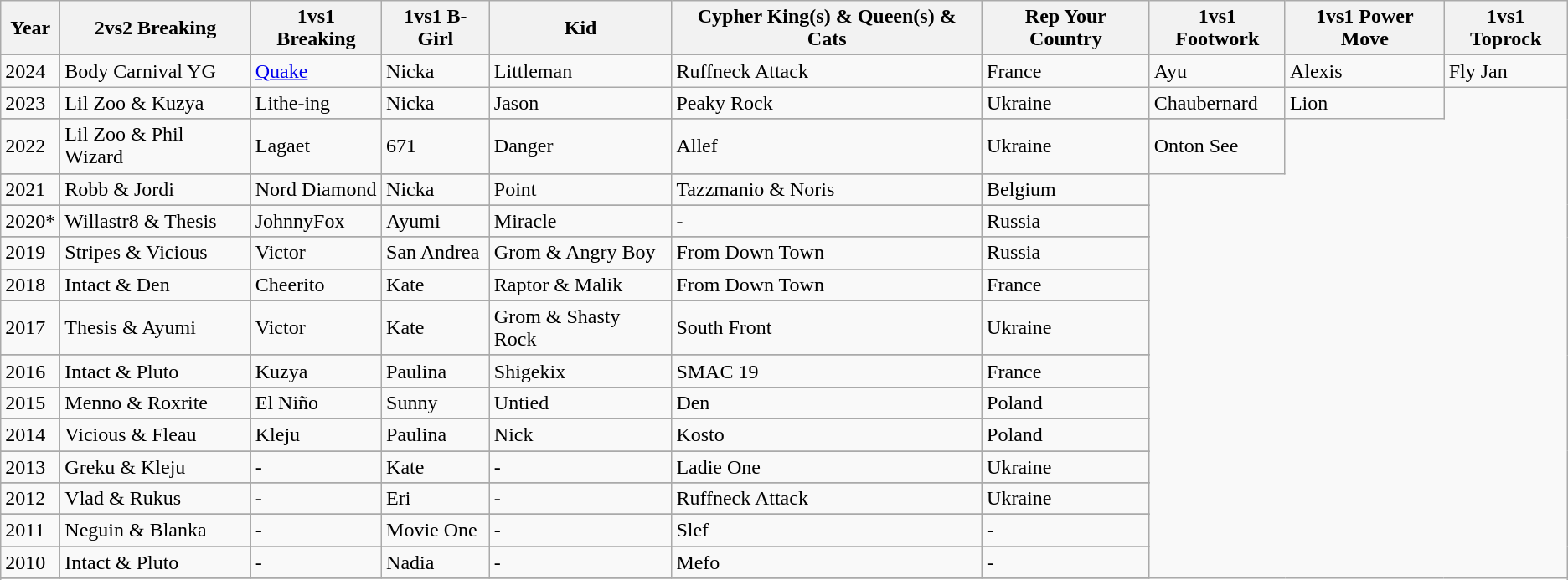<table class="wikitable">
<tr>
<th>Year</th>
<th>2vs2 Breaking</th>
<th>1vs1 Breaking</th>
<th>1vs1 B-Girl</th>
<th>Kid</th>
<th>Cypher King(s) & Queen(s) & Cats</th>
<th>Rep Your Country</th>
<th>1vs1 Footwork</th>
<th>1vs1 Power Move</th>
<th>1vs1 Toprock</th>
</tr>
<tr>
<td>2024</td>
<td> Body Carnival YG</td>
<td> <a href='#'>Quake</a></td>
<td> Nicka</td>
<td> Littleman</td>
<td> Ruffneck Attack</td>
<td> France</td>
<td> Ayu</td>
<td> Alexis</td>
<td> Fly Jan</td>
</tr>
<tr>
<td>2023</td>
<td> Lil Zoo &  Kuzya</td>
<td> Lithe-ing</td>
<td> Nicka</td>
<td> Jason</td>
<td> Peaky Rock</td>
<td> Ukraine</td>
<td> Chaubernard</td>
<td> Lion</td>
</tr>
<tr>
</tr>
<tr>
<td>2022</td>
<td> Lil Zoo &  Phil Wizard</td>
<td> Lagaet</td>
<td> 671</td>
<td> Danger</td>
<td> Allef</td>
<td> Ukraine</td>
<td> Onton See</td>
</tr>
<tr>
</tr>
<tr>
<td>2021</td>
<td> Robb & Jordi</td>
<td> Nord Diamond</td>
<td> Nicka</td>
<td> Point</td>
<td> Tazzmanio &  Noris</td>
<td> Belgium</td>
</tr>
<tr>
</tr>
<tr>
<td>2020*</td>
<td> Willastr8 &  Thesis</td>
<td> JohnnyFox</td>
<td> Ayumi</td>
<td> Miracle</td>
<td>-</td>
<td> Russia</td>
</tr>
<tr>
</tr>
<tr>
<td>2019</td>
<td> Stripes &  Vicious</td>
<td> Victor</td>
<td> San Andrea</td>
<td> Grom & Angry Boy</td>
<td> From Down Town</td>
<td> Russia</td>
</tr>
<tr>
</tr>
<tr>
<td>2018</td>
<td> Intact & Den</td>
<td> Cheerito</td>
<td> Kate</td>
<td> Raptor &  Malik</td>
<td> From Down Town</td>
<td> France</td>
</tr>
<tr>
</tr>
<tr>
<td>2017</td>
<td> Thesis &   Ayumi</td>
<td> Victor</td>
<td> Kate</td>
<td> Grom & Shasty Rock</td>
<td> South Front</td>
<td> Ukraine</td>
</tr>
<tr>
</tr>
<tr>
<td>2016</td>
<td> Intact & Pluto</td>
<td> Kuzya</td>
<td> Paulina</td>
<td> Shigekix</td>
<td> SMAC 19</td>
<td> France</td>
</tr>
<tr>
</tr>
<tr>
<td>2015</td>
<td> Menno &  Roxrite</td>
<td> El Niño</td>
<td> Sunny</td>
<td> Untied</td>
<td> Den</td>
<td> Poland</td>
</tr>
<tr>
</tr>
<tr>
<td>2014</td>
<td> Vicious & Fleau</td>
<td> Kleju</td>
<td> Paulina</td>
<td> Nick</td>
<td> Kosto</td>
<td> Poland</td>
</tr>
<tr>
</tr>
<tr>
<td>2013</td>
<td>  Greku & Kleju</td>
<td>-</td>
<td> Kate</td>
<td>-</td>
<td> Ladie One</td>
<td> Ukraine</td>
</tr>
<tr>
</tr>
<tr>
<td>2012</td>
<td> Vlad &  Rukus</td>
<td>-</td>
<td> Eri</td>
<td>-</td>
<td> Ruffneck Attack</td>
<td> Ukraine</td>
</tr>
<tr>
</tr>
<tr>
<td>2011</td>
<td> Neguin & Blanka</td>
<td>-</td>
<td> Movie One</td>
<td>-</td>
<td> Slef</td>
<td>-</td>
</tr>
<tr>
</tr>
<tr>
<td>2010</td>
<td> Intact & Pluto</td>
<td>-</td>
<td> Nadia</td>
<td>-</td>
<td> Mefo</td>
<td>-</td>
</tr>
<tr>
</tr>
<tr>
</tr>
</table>
